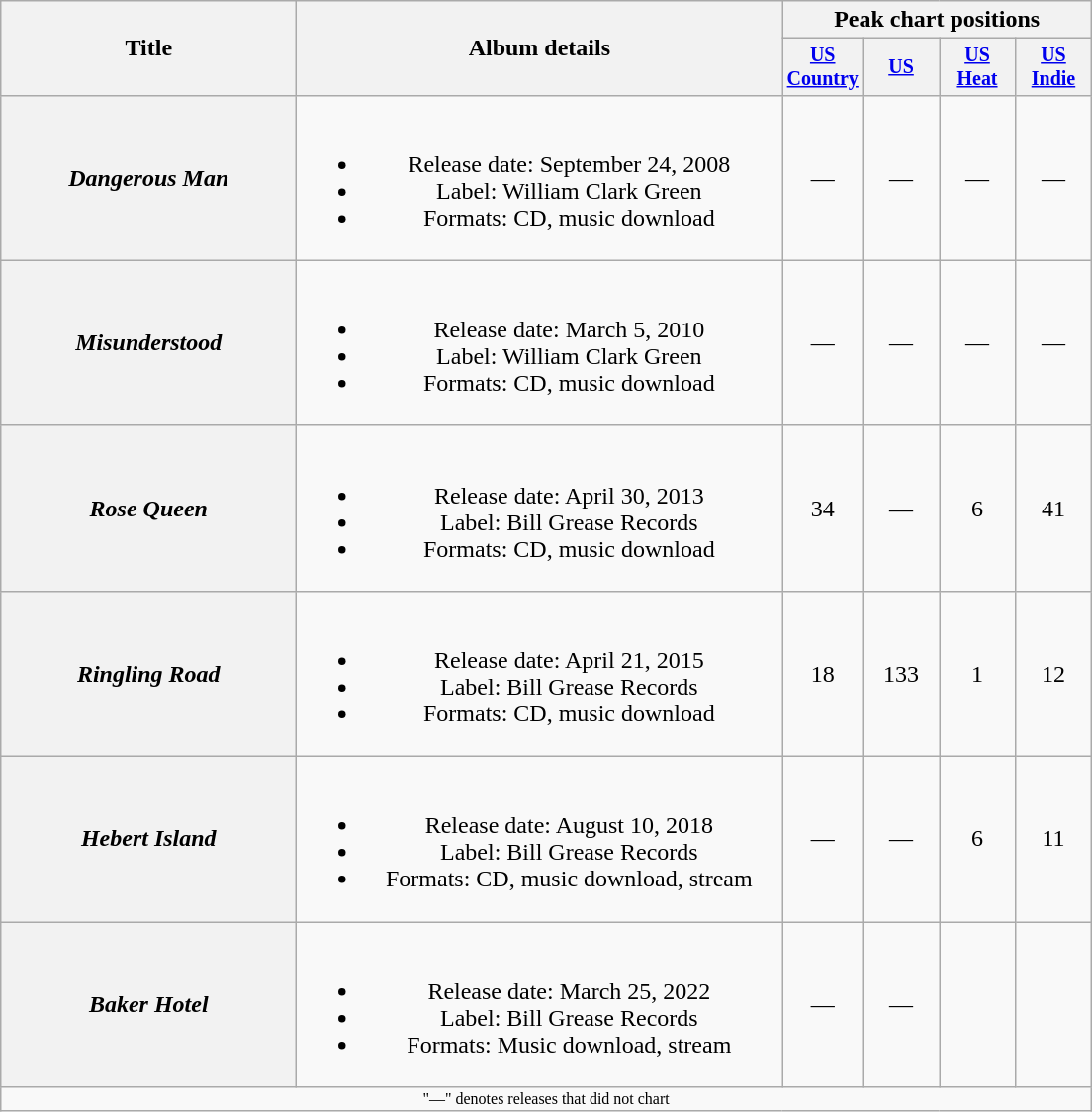<table class="wikitable plainrowheaders" style="text-align:center;">
<tr>
<th rowspan="2" style="width:12em;">Title</th>
<th rowspan="2" style="width:20em;">Album details</th>
<th colspan="4">Peak chart positions</th>
</tr>
<tr style="font-size:smaller;">
<th width="45"><a href='#'>US <br>Country</a><br></th>
<th width="45"><a href='#'>US</a><br></th>
<th width="45"><a href='#'>US <br>Heat</a><br></th>
<th width="45"><a href='#'>US <br>Indie</a><br></th>
</tr>
<tr>
<th scope="row"><em>Dangerous Man</em></th>
<td><br><ul><li>Release date: September 24, 2008</li><li>Label: William Clark Green</li><li>Formats: CD, music download</li></ul></td>
<td>—</td>
<td>—</td>
<td>—</td>
<td>—</td>
</tr>
<tr>
<th scope="row"><em>Misunderstood</em></th>
<td><br><ul><li>Release date: March 5, 2010</li><li>Label: William Clark Green</li><li>Formats: CD, music download</li></ul></td>
<td>—</td>
<td>—</td>
<td>—</td>
<td>—</td>
</tr>
<tr>
<th scope="row"><em>Rose Queen</em></th>
<td><br><ul><li>Release date: April 30, 2013</li><li>Label: Bill Grease Records</li><li>Formats: CD, music download</li></ul></td>
<td>34</td>
<td>—</td>
<td>6</td>
<td>41</td>
</tr>
<tr>
<th scope="row"><em>Ringling Road</em></th>
<td><br><ul><li>Release date: April 21, 2015</li><li>Label: Bill Grease Records</li><li>Formats: CD, music download</li></ul></td>
<td>18</td>
<td>133</td>
<td>1</td>
<td>12</td>
</tr>
<tr>
<th scope="row"><em>Hebert Island</em></th>
<td><br><ul><li>Release date: August 10, 2018</li><li>Label: Bill Grease Records</li><li>Formats: CD, music download, stream</li></ul></td>
<td>—</td>
<td>—</td>
<td>6</td>
<td>11</td>
</tr>
<tr>
<th scope="row"><em>Baker Hotel</em></th>
<td><br><ul><li>Release date: March 25, 2022</li><li>Label: Bill Grease Records</li><li>Formats: Music download, stream</li></ul></td>
<td>—</td>
<td>—</td>
<td></td>
<td></td>
</tr>
<tr>
<td colspan="6" style="font-size:8pt">"—" denotes releases that did not chart</td>
</tr>
</table>
